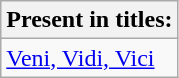<table class="wikitable">
<tr>
<th>Present in titles:</th>
</tr>
<tr>
<td><a href='#'>Veni, Vidi, Vici</a></td>
</tr>
</table>
